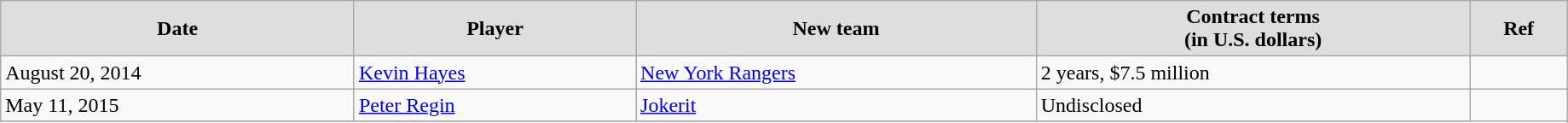<table class="wikitable" width=97%>
<tr align="center" bgcolor="#dddddd">
<td><strong>Date</strong></td>
<td><strong>Player</strong></td>
<td><strong>New team</strong></td>
<td><strong>Contract terms</strong><br><strong>(in U.S. dollars)</strong></td>
<td><strong>Ref</strong></td>
</tr>
<tr>
<td>August 20, 2014</td>
<td><a href='#'>Kevin Hayes</a></td>
<td><a href='#'>New York Rangers</a></td>
<td>2 years, $7.5 million</td>
<td></td>
</tr>
<tr>
<td>May 11, 2015</td>
<td><a href='#'>Peter Regin</a></td>
<td><a href='#'>Jokerit</a></td>
<td>Undisclosed</td>
</tr>
<tr>
</tr>
</table>
